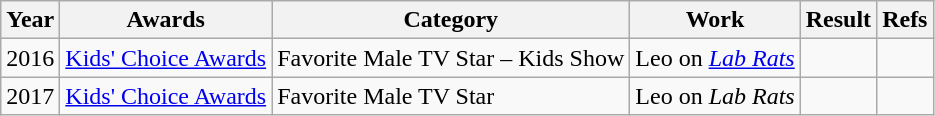<table class="wikitable">
<tr>
<th>Year</th>
<th>Awards</th>
<th>Category</th>
<th>Work</th>
<th>Result</th>
<th>Refs</th>
</tr>
<tr>
<td>2016</td>
<td><a href='#'>Kids' Choice Awards</a></td>
<td>Favorite Male TV Star – Kids Show</td>
<td>Leo on <em><a href='#'>Lab Rats</a></em></td>
<td></td>
<td style="text-align:center;"></td>
</tr>
<tr>
<td>2017</td>
<td><a href='#'>Kids' Choice Awards</a></td>
<td>Favorite Male TV Star</td>
<td>Leo on <em>Lab Rats</em></td>
<td></td>
<td style="text-align:center;"></td>
</tr>
</table>
